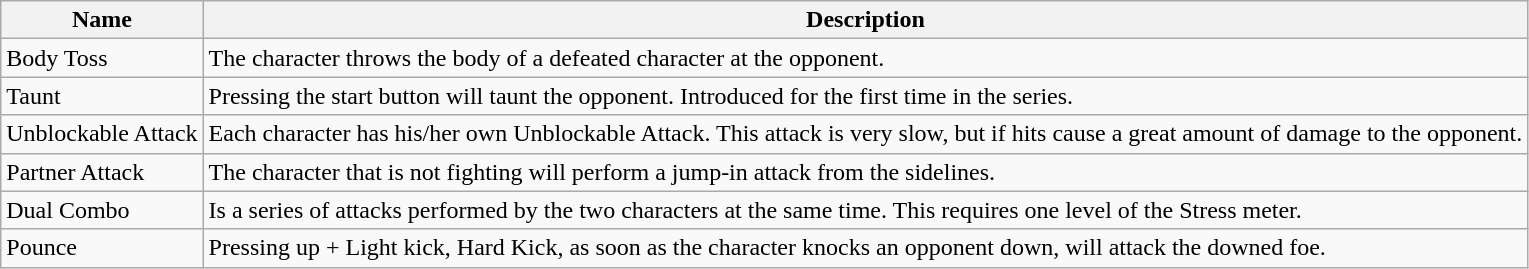<table class="wikitable">
<tr>
<th>Name</th>
<th>Description</th>
</tr>
<tr>
<td>Body Toss</td>
<td>The character throws the body of a defeated character at the opponent.</td>
</tr>
<tr>
<td>Taunt</td>
<td>Pressing the start button will taunt the opponent. Introduced for the first time in the series.</td>
</tr>
<tr>
<td>Unblockable Attack</td>
<td>Each character has his/her own Unblockable Attack. This attack is very slow, but if hits cause a great amount of damage to the opponent.</td>
</tr>
<tr>
<td>Partner Attack</td>
<td>The character that is not fighting will perform a jump-in attack from the sidelines.</td>
</tr>
<tr>
<td>Dual Combo</td>
<td>Is a series of attacks performed by the two characters at the same time. This requires one level of the Stress meter.</td>
</tr>
<tr>
<td>Pounce</td>
<td>Pressing up + Light kick, Hard Kick, as soon as the character knocks an opponent down, will attack the downed foe.</td>
</tr>
</table>
